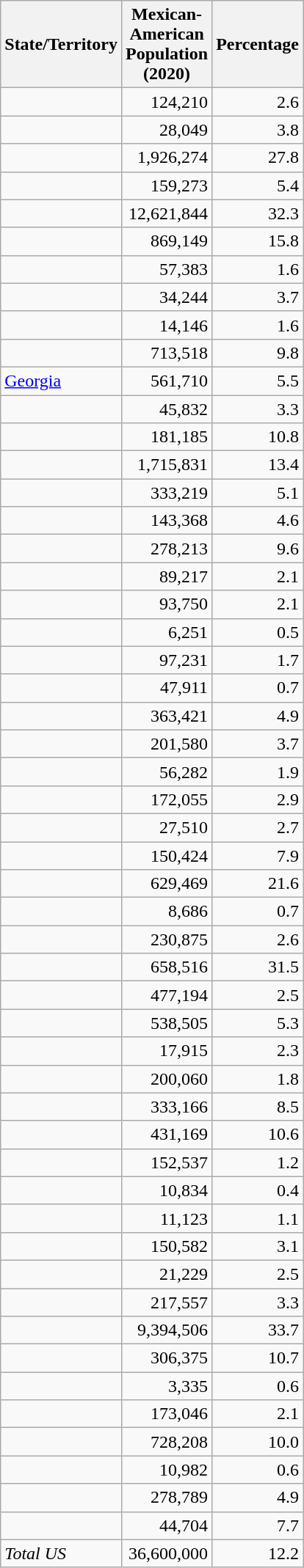<table class="wikitable sortable">
<tr>
<th>State/Territory</th>
<th>Mexican-<br>American<br>Population<br>(2020)</th>
<th>Percentage</th>
</tr>
<tr>
<td></td>
<td align="right">124,210</td>
<td align="right">2.6</td>
</tr>
<tr>
<td></td>
<td align="right">28,049</td>
<td align="right">3.8</td>
</tr>
<tr>
<td></td>
<td align="right">1,926,274</td>
<td align="right">27.8</td>
</tr>
<tr>
<td></td>
<td align="right">159,273</td>
<td align="right">5.4</td>
</tr>
<tr>
<td></td>
<td align="right">12,621,844</td>
<td align="right">32.3</td>
</tr>
<tr>
<td></td>
<td align="right">869,149</td>
<td align="right">15.8</td>
</tr>
<tr>
<td></td>
<td align="right">57,383</td>
<td align="right">1.6</td>
</tr>
<tr>
<td></td>
<td align="right">34,244</td>
<td align="right">3.7</td>
</tr>
<tr>
<td></td>
<td align="right">14,146</td>
<td align="right">1.6</td>
</tr>
<tr>
<td></td>
<td align="right">713,518</td>
<td align="right">9.8</td>
</tr>
<tr>
<td> <a href='#'>Georgia</a></td>
<td align="right">561,710</td>
<td align="right">5.5</td>
</tr>
<tr>
<td></td>
<td align="right">45,832</td>
<td align="right">3.3</td>
</tr>
<tr>
<td></td>
<td align="right">181,185</td>
<td align="right">10.8</td>
</tr>
<tr>
<td></td>
<td align="right">1,715,831</td>
<td align="right">13.4</td>
</tr>
<tr>
<td></td>
<td align="right">333,219</td>
<td align="right">5.1</td>
</tr>
<tr>
<td></td>
<td align="right">143,368</td>
<td align="right">4.6</td>
</tr>
<tr>
<td></td>
<td align="right">278,213</td>
<td align="right">9.6</td>
</tr>
<tr>
<td></td>
<td align="right">89,217</td>
<td align="right">2.1</td>
</tr>
<tr>
<td></td>
<td align="right">93,750</td>
<td align="right">2.1</td>
</tr>
<tr>
<td></td>
<td align="right">6,251</td>
<td align="right">0.5</td>
</tr>
<tr>
<td></td>
<td align="right">97,231</td>
<td align="right">1.7</td>
</tr>
<tr>
<td></td>
<td align="right">47,911</td>
<td align="right">0.7</td>
</tr>
<tr>
<td></td>
<td align="right">363,421</td>
<td align="right">4.9</td>
</tr>
<tr>
<td></td>
<td align="right">201,580</td>
<td align="right">3.7</td>
</tr>
<tr>
<td></td>
<td align="right">56,282</td>
<td align="right">1.9</td>
</tr>
<tr>
<td></td>
<td align="right">172,055</td>
<td align="right">2.9</td>
</tr>
<tr>
<td></td>
<td align="right">27,510</td>
<td align="right">2.7</td>
</tr>
<tr>
<td></td>
<td align="right">150,424</td>
<td align="right">7.9</td>
</tr>
<tr>
<td></td>
<td align="right">629,469</td>
<td align="right">21.6</td>
</tr>
<tr>
<td></td>
<td align="right">8,686</td>
<td align="right">0.7</td>
</tr>
<tr>
<td></td>
<td align="right">230,875</td>
<td align="right">2.6</td>
</tr>
<tr>
<td></td>
<td align="right">658,516</td>
<td align="right">31.5</td>
</tr>
<tr>
<td></td>
<td align="right">477,194</td>
<td align="right">2.5</td>
</tr>
<tr>
<td></td>
<td align="right">538,505</td>
<td align="right">5.3</td>
</tr>
<tr>
<td></td>
<td align="right">17,915</td>
<td align="right">2.3</td>
</tr>
<tr>
<td></td>
<td align="right">200,060</td>
<td align="right">1.8</td>
</tr>
<tr>
<td></td>
<td align="right">333,166</td>
<td align="right">8.5</td>
</tr>
<tr>
<td></td>
<td align="right">431,169</td>
<td align="right">10.6</td>
</tr>
<tr>
<td></td>
<td align="right">152,537</td>
<td align="right">1.2</td>
</tr>
<tr>
<td></td>
<td align="right">10,834</td>
<td align="right">0.4</td>
</tr>
<tr>
<td></td>
<td align="right">11,123</td>
<td align="right">1.1</td>
</tr>
<tr>
<td></td>
<td align="right">150,582</td>
<td align="right">3.1</td>
</tr>
<tr>
<td></td>
<td align="right">21,229</td>
<td align="right">2.5</td>
</tr>
<tr>
<td></td>
<td align="right">217,557</td>
<td align="right">3.3</td>
</tr>
<tr>
<td></td>
<td align="right">9,394,506</td>
<td align="right">33.7</td>
</tr>
<tr>
<td></td>
<td align="right">306,375</td>
<td align="right">10.7</td>
</tr>
<tr>
<td></td>
<td align="right">3,335</td>
<td align="right">0.6</td>
</tr>
<tr>
<td></td>
<td align="right">173,046</td>
<td align="right">2.1</td>
</tr>
<tr>
<td></td>
<td align="right">728,208</td>
<td align="right">10.0</td>
</tr>
<tr>
<td></td>
<td align="right">10,982</td>
<td align="right">0.6</td>
</tr>
<tr>
<td></td>
<td align="right">278,789</td>
<td align="right">4.9</td>
</tr>
<tr>
<td></td>
<td align="right">44,704</td>
<td align="right">7.7</td>
</tr>
<tr>
<td><em>Total US</em></td>
<td align="right">36,600,000</td>
<td align="right">12.2</td>
</tr>
</table>
